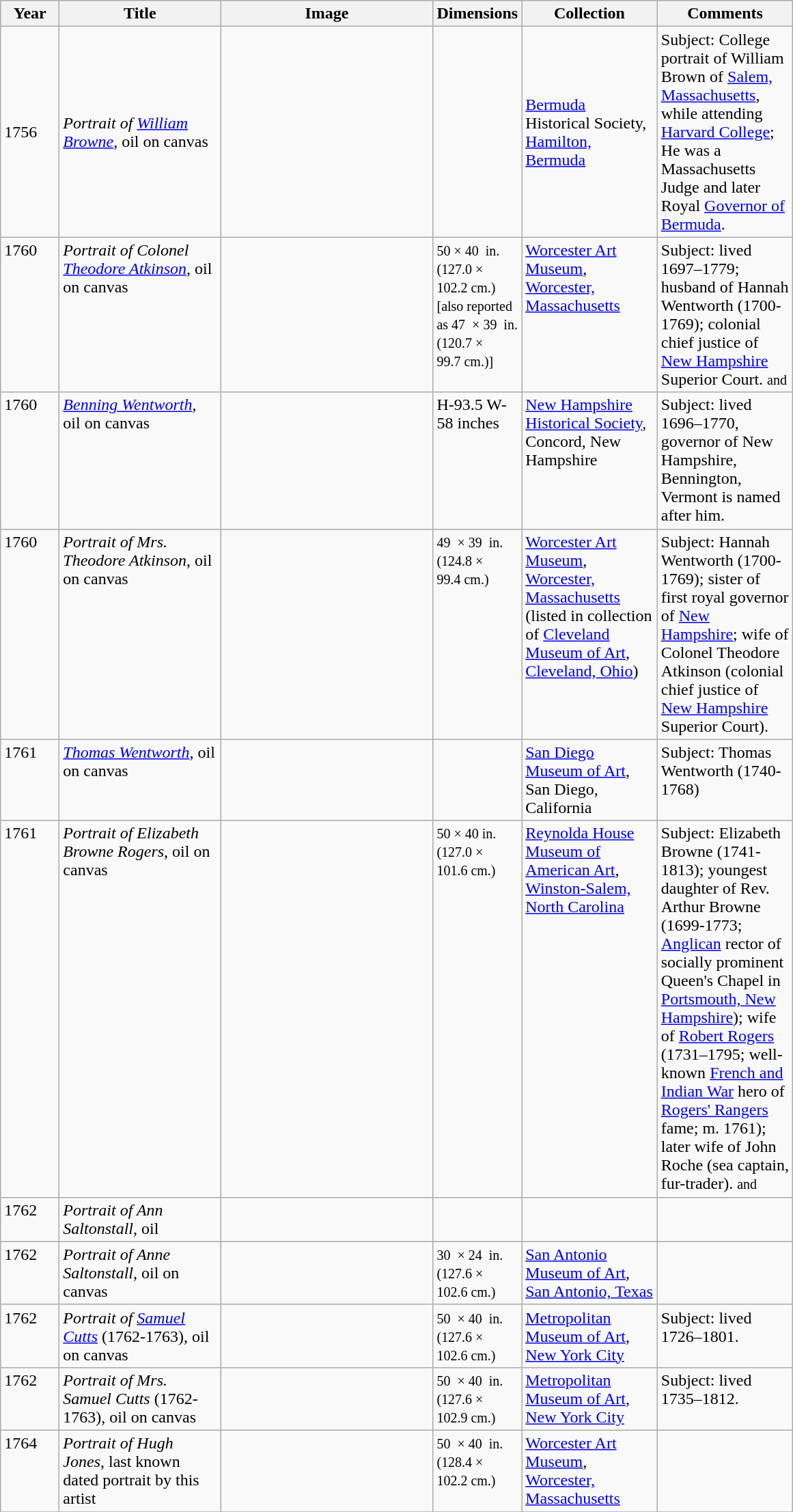<table class="wikitable sortable">
<tr>
<th scope="col" width="50">Year</th>
<th scope="col" width="150">Title</th>
<th scope="col" width="200">Image</th>
<th scope="col" width="50" ! data-sort-type = "number">Dimensions</th>
<th scope="col" width="125">Collection</th>
<th scope="col" width="125">Comments</th>
</tr>
<tr>
<td>1756</td>
<td><em>Portrait of <a href='#'>William Browne</a></em>, oil on canvas</td>
<td></td>
<td></td>
<td><a href='#'>Bermuda</a> Historical Society, <a href='#'>Hamilton, Bermuda</a></td>
<td>Subject: College portrait of William Brown of <a href='#'>Salem, Massachusetts</a>, while attending <a href='#'>Harvard College</a>; He was a Massachusetts Judge and later Royal <a href='#'>Governor of Bermuda</a>.</td>
</tr>
<tr valign="top">
<td>1760</td>
<td><em>Portrait of Colonel <a href='#'>Theodore Atkinson</a></em>, oil on canvas</td>
<td> </td>
<td><small>50 × 40  in. (127.0 × 102.2 cm.) [also reported as 47  × 39  in. (120.7 × 99.7 cm.)]</small></td>
<td><a href='#'>Worcester Art Museum</a>, <a href='#'>Worcester, Massachusetts</a></td>
<td>Subject: lived 1697–1779; husband of Hannah Wentworth (1700-1769); colonial chief justice of <a href='#'>New Hampshire</a> Superior Court.  <small>and</small> </td>
</tr>
<tr valign="top">
<td>1760</td>
<td><em><a href='#'>Benning Wentworth</a></em>, oil on canvas</td>
<td></td>
<td>H-93.5 W-58 inches</td>
<td><a href='#'>New Hampshire Historical Society</a>, Concord, New Hampshire</td>
<td>Subject: lived 1696–1770, governor of New Hampshire, Bennington, Vermont is named after him.</td>
</tr>
<tr valign="top">
<td>1760</td>
<td><em>Portrait of Mrs. Theodore Atkinson</em>, oil on canvas</td>
<td> </td>
<td><small>49  × 39  in. (124.8 × 99.4 cm.)</small></td>
<td><a href='#'>Worcester Art Museum</a>, <a href='#'>Worcester, Massachusetts</a> (listed in collection of <a href='#'>Cleveland Museum of Art</a>, <a href='#'>Cleveland, Ohio</a>)</td>
<td>Subject: Hannah Wentworth (1700-1769); sister of first royal governor of <a href='#'>New Hampshire</a>; wife of Colonel Theodore Atkinson (colonial chief justice of <a href='#'>New Hampshire</a> Superior Court). </td>
</tr>
<tr valign="top">
<td>1761</td>
<td><em><a href='#'>Thomas Wentworth</a></em>, oil on canvas</td>
<td></td>
<td></td>
<td><a href='#'>San Diego Museum of Art</a>, San Diego, California</td>
<td>Subject: Thomas Wentworth (1740-1768)</td>
</tr>
<tr valign="top">
<td>1761</td>
<td><em>Portrait of Elizabeth Browne Rogers</em>, oil on canvas</td>
<td> </td>
<td><small>50 × 40 in. (127.0 × 101.6 cm.)</small></td>
<td><a href='#'>Reynolda House Museum of American Art</a>, <a href='#'>Winston-Salem, North Carolina</a></td>
<td>Subject: Elizabeth Browne (1741-1813); youngest daughter of Rev. Arthur Browne (1699-1773; <a href='#'>Anglican</a> rector of socially prominent Queen's Chapel in <a href='#'>Portsmouth, New Hampshire</a>); wife of <a href='#'>Robert Rogers</a> (1731–1795; well-known <a href='#'>French and Indian War</a> hero of <a href='#'>Rogers' Rangers</a> fame; m. 1761); later wife of John Roche (sea captain, fur-trader). <small> and </small></td>
</tr>
<tr valign="top">
<td>1762</td>
<td><em>Portrait of Ann Saltonstall</em>, oil</td>
<td></td>
<td></td>
<td></td>
<td><small></small></td>
</tr>
<tr valign="top">
<td>1762</td>
<td><em>Portrait of Anne Saltonstall</em>, oil on canvas</td>
<td></td>
<td><small>30  × 24  in. (127.6 × 102.6 cm.)</small></td>
<td><a href='#'>San Antonio Museum of Art</a>, <a href='#'> San Antonio, Texas</a></td>
<td><small></small></td>
</tr>
<tr valign="top">
<td>1762</td>
<td><em>Portrait of <a href='#'>Samuel Cutts</a></em> (1762-1763), oil on canvas</td>
<td> </td>
<td><small>50  × 40  in. (127.6 × 102.6 cm.)</small></td>
<td><a href='#'>Metropolitan Museum of Art</a>, <a href='#'>New York City</a></td>
<td>Subject: lived 1726–1801. <small></small></td>
</tr>
<tr valign="top">
<td>1762</td>
<td><em>Portrait of Mrs. Samuel Cutts</em> (1762-1763), oil on canvas</td>
<td> </td>
<td><small>50  × 40  in. (127.6 × 102.9 cm.)</small></td>
<td><a href='#'>Metropolitan Museum of Art</a>, <a href='#'>New York City</a></td>
<td>Subject: lived 1735–1812. <small></small></td>
</tr>
<tr valign="top">
<td>1764</td>
<td><em>Portrait of Hugh Jones</em>, last known dated portrait by this artist</td>
<td></td>
<td><small>50  × 40  in. (128.4 × 102.2 cm.)</small></td>
<td><a href='#'>Worcester Art Museum</a>, <a href='#'>Worcester, Massachusetts</a></td>
<td></td>
</tr>
<tr valign="top">
</tr>
<tr>
</tr>
</table>
